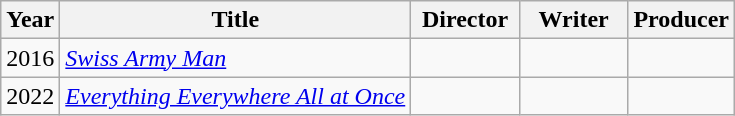<table class="wikitable">
<tr>
<th>Year</th>
<th>Title</th>
<th width=65>Director</th>
<th width=65>Writer</th>
<th>Producer</th>
</tr>
<tr>
<td>2016</td>
<td><em><a href='#'>Swiss Army Man</a></em></td>
<td></td>
<td></td>
<td></td>
</tr>
<tr>
<td>2022</td>
<td><em><a href='#'>Everything Everywhere All at Once</a></em></td>
<td></td>
<td></td>
<td></td>
</tr>
</table>
